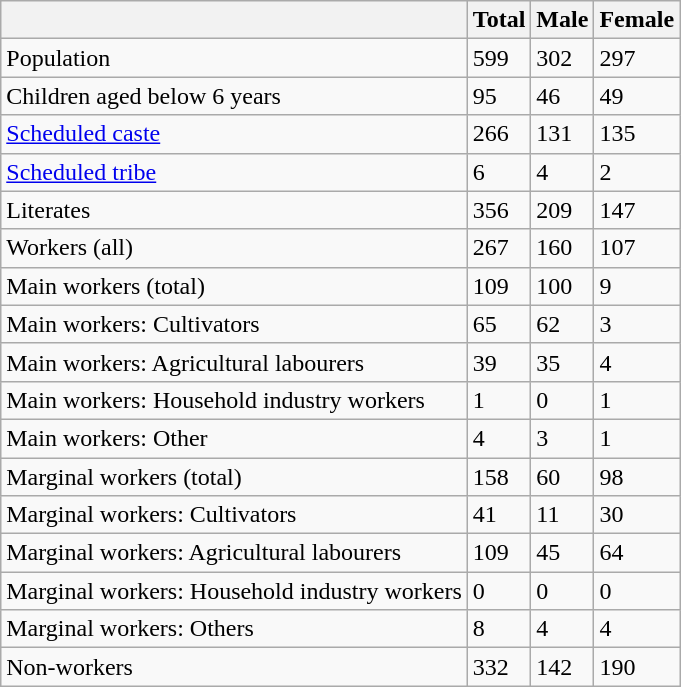<table class="wikitable sortable">
<tr>
<th></th>
<th>Total</th>
<th>Male</th>
<th>Female</th>
</tr>
<tr>
<td>Population</td>
<td>599</td>
<td>302</td>
<td>297</td>
</tr>
<tr>
<td>Children aged below 6 years</td>
<td>95</td>
<td>46</td>
<td>49</td>
</tr>
<tr>
<td><a href='#'>Scheduled caste</a></td>
<td>266</td>
<td>131</td>
<td>135</td>
</tr>
<tr>
<td><a href='#'>Scheduled tribe</a></td>
<td>6</td>
<td>4</td>
<td>2</td>
</tr>
<tr>
<td>Literates</td>
<td>356</td>
<td>209</td>
<td>147</td>
</tr>
<tr>
<td>Workers (all)</td>
<td>267</td>
<td>160</td>
<td>107</td>
</tr>
<tr>
<td>Main workers (total)</td>
<td>109</td>
<td>100</td>
<td>9</td>
</tr>
<tr>
<td>Main workers: Cultivators</td>
<td>65</td>
<td>62</td>
<td>3</td>
</tr>
<tr>
<td>Main workers: Agricultural labourers</td>
<td>39</td>
<td>35</td>
<td>4</td>
</tr>
<tr>
<td>Main workers: Household industry workers</td>
<td>1</td>
<td>0</td>
<td>1</td>
</tr>
<tr>
<td>Main workers: Other</td>
<td>4</td>
<td>3</td>
<td>1</td>
</tr>
<tr>
<td>Marginal workers (total)</td>
<td>158</td>
<td>60</td>
<td>98</td>
</tr>
<tr>
<td>Marginal workers: Cultivators</td>
<td>41</td>
<td>11</td>
<td>30</td>
</tr>
<tr>
<td>Marginal workers: Agricultural labourers</td>
<td>109</td>
<td>45</td>
<td>64</td>
</tr>
<tr>
<td>Marginal workers: Household industry workers</td>
<td>0</td>
<td>0</td>
<td>0</td>
</tr>
<tr>
<td>Marginal workers: Others</td>
<td>8</td>
<td>4</td>
<td>4</td>
</tr>
<tr>
<td>Non-workers</td>
<td>332</td>
<td>142</td>
<td>190</td>
</tr>
</table>
